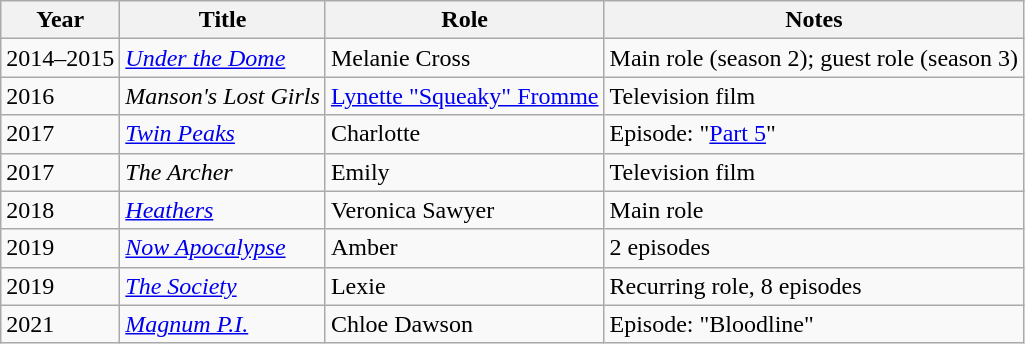<table class = "wikitable">
<tr>
<th>Year</th>
<th>Title</th>
<th>Role</th>
<th>Notes</th>
</tr>
<tr>
<td>2014–2015</td>
<td><em><a href='#'>Under the Dome</a></em></td>
<td>Melanie Cross</td>
<td>Main role (season 2); guest role (season 3)</td>
</tr>
<tr>
<td>2016</td>
<td><em>Manson's Lost Girls</em></td>
<td><a href='#'>Lynette "Squeaky" Fromme</a></td>
<td>Television film</td>
</tr>
<tr>
<td>2017</td>
<td><em><a href='#'>Twin Peaks</a></em></td>
<td>Charlotte</td>
<td>Episode: "<a href='#'>Part 5</a>"</td>
</tr>
<tr>
<td>2017</td>
<td><em>The Archer</em></td>
<td>Emily</td>
<td>Television film</td>
</tr>
<tr>
<td>2018</td>
<td><em><a href='#'>Heathers</a></em></td>
<td>Veronica Sawyer</td>
<td>Main role</td>
</tr>
<tr>
<td>2019</td>
<td><em><a href='#'>Now Apocalypse</a></em></td>
<td>Amber</td>
<td>2 episodes</td>
</tr>
<tr>
<td>2019</td>
<td><em><a href='#'>The Society</a></em></td>
<td>Lexie</td>
<td>Recurring role, 8 episodes</td>
</tr>
<tr>
<td>2021</td>
<td><em><a href='#'>Magnum P.I.</a></em></td>
<td>Chloe Dawson</td>
<td>Episode: "Bloodline"</td>
</tr>
</table>
